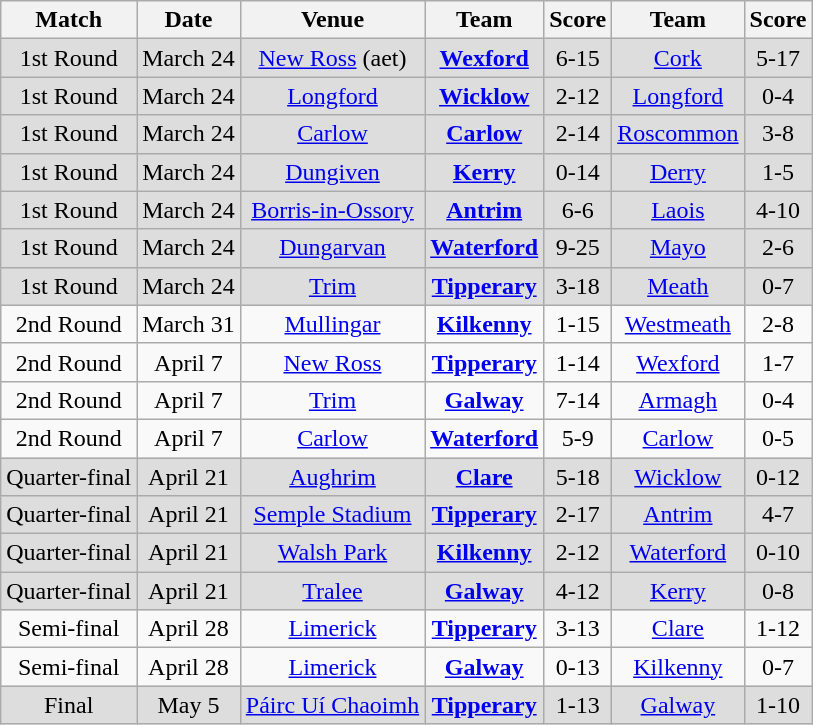<table class="wikitable">
<tr ly>
<th>Match</th>
<th>Date</th>
<th>Venue</th>
<th>Team</th>
<th>Score</th>
<th>Team</th>
<th>Score</th>
</tr>
<tr align="center" style="background:#dddddd;">
<td>1st Round</td>
<td>March 24</td>
<td><a href='#'>New Ross</a> (aet)</td>
<td><strong><a href='#'>Wexford</a></strong></td>
<td>6-15</td>
<td><a href='#'>Cork</a></td>
<td>5-17</td>
</tr>
<tr align="center" style="background:#dddddd;">
<td>1st Round</td>
<td>March 24</td>
<td><a href='#'>Longford</a></td>
<td><strong><a href='#'>Wicklow</a></strong></td>
<td>2-12</td>
<td><a href='#'>Longford</a></td>
<td>0-4</td>
</tr>
<tr align="center" style="background:#dddddd;">
<td>1st Round</td>
<td>March 24</td>
<td><a href='#'>Carlow</a></td>
<td><strong><a href='#'>Carlow</a></strong></td>
<td>2-14</td>
<td><a href='#'>Roscommon</a></td>
<td>3-8</td>
</tr>
<tr align="center" style="background:#dddddd;">
<td>1st Round</td>
<td>March 24</td>
<td><a href='#'>Dungiven</a></td>
<td><strong><a href='#'>Kerry</a></strong></td>
<td>0-14</td>
<td><a href='#'>Derry</a></td>
<td>1-5</td>
</tr>
<tr align="center" style="background:#dddddd;">
<td>1st Round</td>
<td>March 24</td>
<td><a href='#'>Borris-in-Ossory</a></td>
<td><strong><a href='#'>Antrim</a></strong></td>
<td>6-6</td>
<td><a href='#'>Laois</a></td>
<td>4-10</td>
</tr>
<tr align="center" style="background:#dddddd;">
<td>1st Round</td>
<td>March 24</td>
<td><a href='#'>Dungarvan</a></td>
<td><strong><a href='#'>Waterford</a></strong></td>
<td>9-25</td>
<td><a href='#'>Mayo</a></td>
<td>2-6</td>
</tr>
<tr align="center" style="background:#dddddd;">
<td>1st Round</td>
<td>March 24</td>
<td><a href='#'>Trim</a></td>
<td><strong><a href='#'>Tipperary</a></strong></td>
<td>3-18</td>
<td><a href='#'>Meath</a></td>
<td>0-7</td>
</tr>
<tr align="center">
<td>2nd Round</td>
<td>March 31</td>
<td><a href='#'>Mullingar</a></td>
<td><strong><a href='#'>Kilkenny</a></strong></td>
<td>1-15</td>
<td><a href='#'>Westmeath</a></td>
<td>2-8</td>
</tr>
<tr align="center">
<td>2nd Round</td>
<td>April 7</td>
<td><a href='#'>New Ross</a></td>
<td><strong><a href='#'>Tipperary</a></strong></td>
<td>1-14</td>
<td><a href='#'>Wexford</a></td>
<td>1-7</td>
</tr>
<tr align="center">
<td>2nd Round</td>
<td>April 7</td>
<td><a href='#'>Trim</a></td>
<td><strong><a href='#'>Galway</a></strong></td>
<td>7-14</td>
<td><a href='#'>Armagh</a></td>
<td>0-4</td>
</tr>
<tr align="center">
<td>2nd Round</td>
<td>April 7</td>
<td><a href='#'>Carlow</a></td>
<td><strong><a href='#'>Waterford</a></strong></td>
<td>5-9</td>
<td><a href='#'>Carlow</a></td>
<td>0-5</td>
</tr>
<tr align="center" style="background:#dddddd;">
<td>Quarter-final</td>
<td>April 21</td>
<td><a href='#'>Aughrim</a></td>
<td><strong><a href='#'>Clare</a></strong></td>
<td>5-18</td>
<td><a href='#'>Wicklow</a></td>
<td>0-12</td>
</tr>
<tr align="center" style="background:#dddddd;">
<td>Quarter-final</td>
<td>April 21</td>
<td><a href='#'>Semple Stadium</a></td>
<td><strong><a href='#'>Tipperary</a></strong></td>
<td>2-17</td>
<td><a href='#'>Antrim</a></td>
<td>4-7</td>
</tr>
<tr align="center" style="background:#dddddd;">
<td>Quarter-final</td>
<td>April 21</td>
<td><a href='#'>Walsh Park</a></td>
<td><strong><a href='#'>Kilkenny</a></strong></td>
<td>2-12</td>
<td><a href='#'>Waterford</a></td>
<td>0-10</td>
</tr>
<tr align="center" style="background:#dddddd;">
<td>Quarter-final</td>
<td>April 21</td>
<td><a href='#'>Tralee</a></td>
<td><strong><a href='#'>Galway</a></strong></td>
<td>4-12</td>
<td><a href='#'>Kerry</a></td>
<td>0-8</td>
</tr>
<tr align="center">
<td>Semi-final</td>
<td>April 28</td>
<td><a href='#'>Limerick</a></td>
<td><strong><a href='#'>Tipperary</a></strong></td>
<td>3-13</td>
<td><a href='#'>Clare</a></td>
<td>1-12</td>
</tr>
<tr align="center">
<td>Semi-final</td>
<td>April 28</td>
<td><a href='#'>Limerick</a></td>
<td><strong><a href='#'>Galway</a></strong></td>
<td>0-13</td>
<td><a href='#'>Kilkenny</a></td>
<td>0-7</td>
</tr>
<tr align="center" style="background:#dddddd;">
<td>Final</td>
<td>May 5</td>
<td><a href='#'>Páirc Uí Chaoimh</a></td>
<td><strong><a href='#'>Tipperary</a></strong></td>
<td>1-13</td>
<td><a href='#'>Galway</a></td>
<td>1-10</td>
</tr>
</table>
